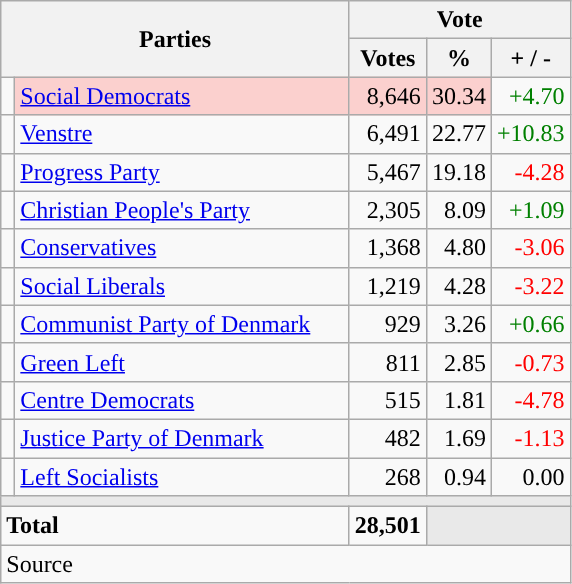<table class="wikitable" style="text-align:right;">
<tr>
<th style="text-align:centre;" rowspan="2" colspan="2" width="225">Parties</th>
<th colspan="3">Vote</th>
</tr>
<tr>
<th width="15">Votes</th>
<th width="15">%</th>
<th width="15">+ / -</th>
</tr>
<tr>
<td width="2" style="color:inherit;background:"></td>
<td bgcolor=#fbd0ce  align="left"><a href='#'>Social Democrats</a></td>
<td bgcolor=#fbd0ce>8,646</td>
<td bgcolor=#fbd0ce>30.34</td>
<td style=color:green;>+4.70</td>
</tr>
<tr>
<td width="2" style="color:inherit;background:"></td>
<td align="left"><a href='#'>Venstre</a></td>
<td>6,491</td>
<td>22.77</td>
<td style=color:green;>+10.83</td>
</tr>
<tr>
<td width="2" style="color:inherit;background:"></td>
<td align="left"><a href='#'>Progress Party</a></td>
<td>5,467</td>
<td>19.18</td>
<td style=color:red;>-4.28</td>
</tr>
<tr>
<td width="2" style="color:inherit;background:"></td>
<td align="left"><a href='#'>Christian People's Party</a></td>
<td>2,305</td>
<td>8.09</td>
<td style=color:green;>+1.09</td>
</tr>
<tr>
<td width="2" style="color:inherit;background:"></td>
<td align="left"><a href='#'>Conservatives</a></td>
<td>1,368</td>
<td>4.80</td>
<td style=color:red;>-3.06</td>
</tr>
<tr>
<td width="2" style="color:inherit;background:"></td>
<td align="left"><a href='#'>Social Liberals</a></td>
<td>1,219</td>
<td>4.28</td>
<td style=color:red;>-3.22</td>
</tr>
<tr>
<td width="2" style="color:inherit;background:"></td>
<td align="left"><a href='#'>Communist Party of Denmark</a></td>
<td>929</td>
<td>3.26</td>
<td style=color:green;>+0.66</td>
</tr>
<tr>
<td width="2" style="color:inherit;background:"></td>
<td align="left"><a href='#'>Green Left</a></td>
<td>811</td>
<td>2.85</td>
<td style=color:red;>-0.73</td>
</tr>
<tr>
<td width="2" style="color:inherit;background:"></td>
<td align="left"><a href='#'>Centre Democrats</a></td>
<td>515</td>
<td>1.81</td>
<td style=color:red;>-4.78</td>
</tr>
<tr>
<td width="2" style="color:inherit;background:"></td>
<td align="left"><a href='#'>Justice Party of Denmark</a></td>
<td>482</td>
<td>1.69</td>
<td style=color:red;>-1.13</td>
</tr>
<tr>
<td width="2" style="color:inherit;background:"></td>
<td align="left"><a href='#'>Left Socialists</a></td>
<td>268</td>
<td>0.94</td>
<td>0.00</td>
</tr>
<tr>
<td colspan="7" bgcolor="#E9E9E9"></td>
</tr>
<tr>
<td align="left" colspan="2"><strong>Total</strong></td>
<td><strong>28,501</strong></td>
<td bgcolor="#E9E9E9" colspan="2"></td>
</tr>
<tr>
<td align="left" colspan="6">Source</td>
</tr>
</table>
